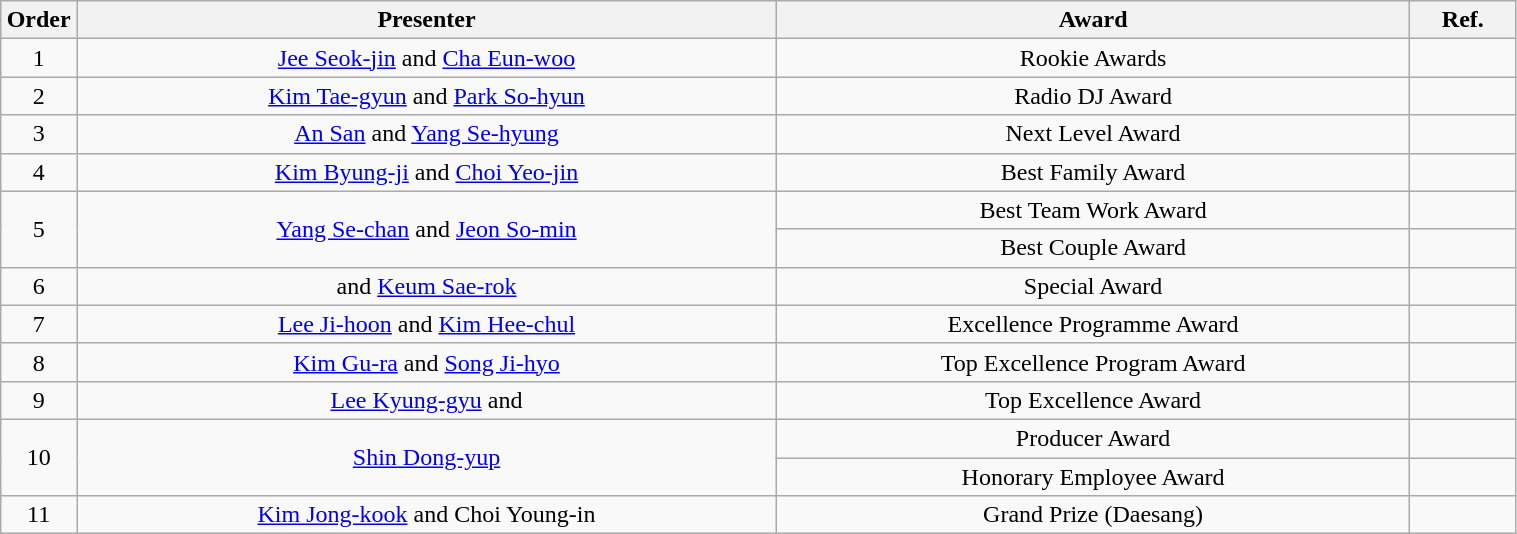<table class="wikitable" style="text-align:center; width:80%;">
<tr>
<th scope="col" width="5%">Order</th>
<th scope="col">Presenter</th>
<th scope="col">Award</th>
<th>Ref.</th>
</tr>
<tr>
<td scope="col">1</td>
<td><a href='#'>Jee Seok-jin</a> and <a href='#'>Cha Eun-woo</a></td>
<td>Rookie Awards</td>
<td></td>
</tr>
<tr>
<td>2</td>
<td><a href='#'>Kim Tae-gyun</a> and <a href='#'>Park So-hyun</a></td>
<td>Radio DJ Award</td>
<td></td>
</tr>
<tr>
<td>3</td>
<td><a href='#'>An San</a> and <a href='#'>Yang Se-hyung</a></td>
<td>Next Level Award</td>
<td></td>
</tr>
<tr>
<td>4</td>
<td><a href='#'>Kim Byung-ji</a> and <a href='#'>Choi Yeo-jin</a></td>
<td>Best Family Award</td>
<td></td>
</tr>
<tr>
<td rowspan=2>5</td>
<td rowspan=2><a href='#'>Yang Se-chan</a> and <a href='#'>Jeon So-min</a></td>
<td>Best Team Work Award</td>
<td></td>
</tr>
<tr>
<td>Best Couple Award</td>
<td></td>
</tr>
<tr>
<td>6</td>
<td> and <a href='#'>Keum Sae-rok</a></td>
<td>Special Award</td>
<td></td>
</tr>
<tr>
<td>7</td>
<td><a href='#'>Lee Ji-hoon</a> and <a href='#'>Kim Hee-chul</a></td>
<td>Excellence Programme Award</td>
<td></td>
</tr>
<tr>
<td>8</td>
<td><a href='#'>Kim Gu-ra</a> and <a href='#'>Song Ji-hyo</a></td>
<td>Top Excellence Program Award</td>
<td></td>
</tr>
<tr>
<td>9</td>
<td><a href='#'>Lee Kyung-gyu</a> and </td>
<td>Top Excellence Award</td>
<td></td>
</tr>
<tr>
<td rowspan="2">10</td>
<td rowspan="2"><a href='#'>Shin Dong-yup</a></td>
<td>Producer Award</td>
<td></td>
</tr>
<tr>
<td>Honorary Employee Award</td>
<td></td>
</tr>
<tr>
<td>11</td>
<td><a href='#'>Kim Jong-kook</a> and Choi Young-in</td>
<td>Grand Prize (Daesang)</td>
<td></td>
</tr>
</table>
